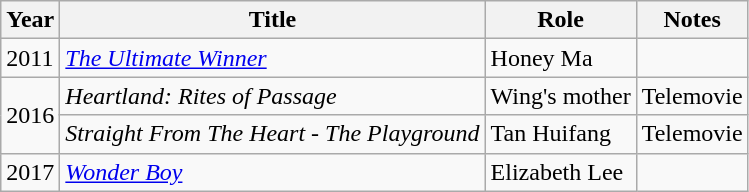<table class="wikitable sortable">
<tr>
<th>Year</th>
<th>Title</th>
<th>Role</th>
<th class="unsortable">Notes</th>
</tr>
<tr>
<td>2011</td>
<td><em><a href='#'>The Ultimate Winner</a></em></td>
<td>Honey Ma</td>
<td></td>
</tr>
<tr>
<td rowspan=2>2016</td>
<td><em>Heartland: Rites of Passage</em></td>
<td>Wing's mother</td>
<td>Telemovie</td>
</tr>
<tr>
<td><em>Straight From The Heart - The Playground</em></td>
<td>Tan Huifang</td>
<td>Telemovie</td>
</tr>
<tr>
<td>2017</td>
<td><em><a href='#'>Wonder Boy</a></em></td>
<td>Elizabeth Lee</td>
<td></td>
</tr>
</table>
